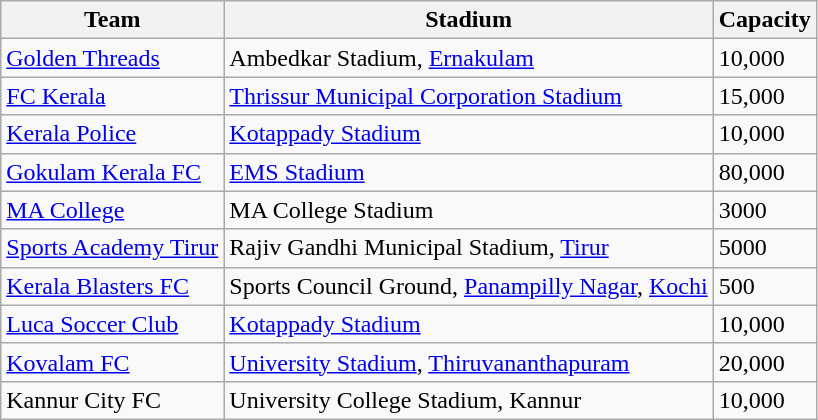<table class="wikitable sortable">
<tr>
<th>Team</th>
<th>Stadium</th>
<th>Capacity</th>
</tr>
<tr>
<td><a href='#'>Golden Threads</a></td>
<td>Ambedkar Stadium, <a href='#'>Ernakulam</a></td>
<td>10,000</td>
</tr>
<tr>
<td><a href='#'>FC Kerala</a></td>
<td><a href='#'>Thrissur Municipal Corporation Stadium</a></td>
<td>15,000</td>
</tr>
<tr>
<td><a href='#'>Kerala Police</a></td>
<td><a href='#'>Kotappady Stadium</a></td>
<td>10,000</td>
</tr>
<tr>
<td><a href='#'>Gokulam Kerala FC</a></td>
<td><a href='#'>EMS Stadium</a></td>
<td>80,000</td>
</tr>
<tr>
<td><a href='#'>MA College</a></td>
<td>MA College Stadium</td>
<td>3000</td>
</tr>
<tr>
<td><a href='#'>Sports Academy Tirur</a></td>
<td>Rajiv Gandhi Municipal Stadium, <a href='#'>Tirur</a></td>
<td>5000</td>
</tr>
<tr>
<td><a href='#'>Kerala Blasters FC</a></td>
<td>Sports Council Ground, <a href='#'>Panampilly Nagar</a>, <a href='#'>Kochi</a></td>
<td>500</td>
</tr>
<tr>
<td><a href='#'>Luca Soccer Club</a></td>
<td><a href='#'>Kotappady Stadium</a></td>
<td>10,000</td>
</tr>
<tr>
<td><a href='#'>Kovalam FC</a></td>
<td><a href='#'>University Stadium</a>, <a href='#'>Thiruvananthapuram</a></td>
<td>20,000</td>
</tr>
<tr>
<td>Kannur City FC</td>
<td rowspan="2">University College Stadium, Kannur</td>
<td rowspan="2">10,000</td>
</tr>
</table>
